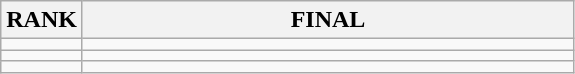<table class="wikitable">
<tr>
<th>RANK</th>
<th style="width: 20em">FINAL</th>
</tr>
<tr>
<td align="center"></td>
<td></td>
</tr>
<tr>
<td align="center"></td>
<td></td>
</tr>
<tr>
<td align="center"></td>
<td></td>
</tr>
</table>
